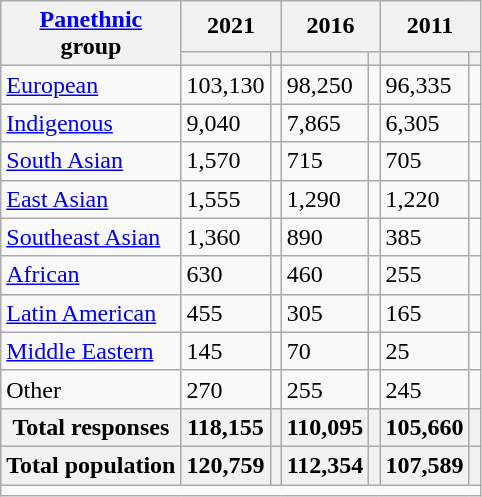<table class="wikitable collapsible sortable">
<tr>
<th rowspan="2"><a href='#'>Panethnic</a><br>group</th>
<th colspan="2">2021</th>
<th colspan="2">2016</th>
<th colspan="2">2011</th>
</tr>
<tr>
<th><a href='#'></a></th>
<th></th>
<th></th>
<th></th>
<th></th>
<th></th>
</tr>
<tr>
<td><a href='#'>European</a></td>
<td>103,130</td>
<td></td>
<td>98,250</td>
<td></td>
<td>96,335</td>
<td></td>
</tr>
<tr>
<td><a href='#'>Indigenous</a></td>
<td>9,040</td>
<td></td>
<td>7,865</td>
<td></td>
<td>6,305</td>
<td></td>
</tr>
<tr>
<td><a href='#'>South Asian</a></td>
<td>1,570</td>
<td></td>
<td>715</td>
<td></td>
<td>705</td>
<td></td>
</tr>
<tr>
<td><a href='#'>East Asian</a></td>
<td>1,555</td>
<td></td>
<td>1,290</td>
<td></td>
<td>1,220</td>
<td></td>
</tr>
<tr>
<td><a href='#'>Southeast Asian</a></td>
<td>1,360</td>
<td></td>
<td>890</td>
<td></td>
<td>385</td>
<td></td>
</tr>
<tr>
<td><a href='#'>African</a></td>
<td>630</td>
<td></td>
<td>460</td>
<td></td>
<td>255</td>
<td></td>
</tr>
<tr>
<td><a href='#'>Latin American</a></td>
<td>455</td>
<td></td>
<td>305</td>
<td></td>
<td>165</td>
<td></td>
</tr>
<tr>
<td><a href='#'>Middle Eastern</a></td>
<td>145</td>
<td></td>
<td>70</td>
<td></td>
<td>25</td>
<td></td>
</tr>
<tr>
<td>Other</td>
<td>270</td>
<td></td>
<td>255</td>
<td></td>
<td>245</td>
<td></td>
</tr>
<tr>
<th>Total responses</th>
<th>118,155</th>
<th></th>
<th>110,095</th>
<th></th>
<th>105,660</th>
<th></th>
</tr>
<tr>
<th>Total population</th>
<th>120,759</th>
<th></th>
<th>112,354</th>
<th></th>
<th>107,589</th>
<th></th>
</tr>
<tr class="sortbottom">
<td colspan="15"></td>
</tr>
</table>
